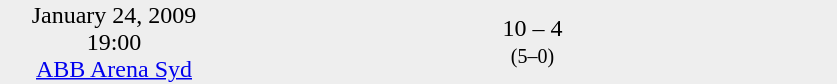<table style="background:#eee;" cellspacing="0">
<tr style="text-align:center;">
<td width=150>January 24, 2009<br>19:00<br><a href='#'>ABB Arena Syd</a></td>
<td style="width:150px; text-align:right;"></td>
<td width=100>10 – 4<br><small>(5–0)</small></td>
<td style="width:150px; text-align:left;"></td>
</tr>
</table>
